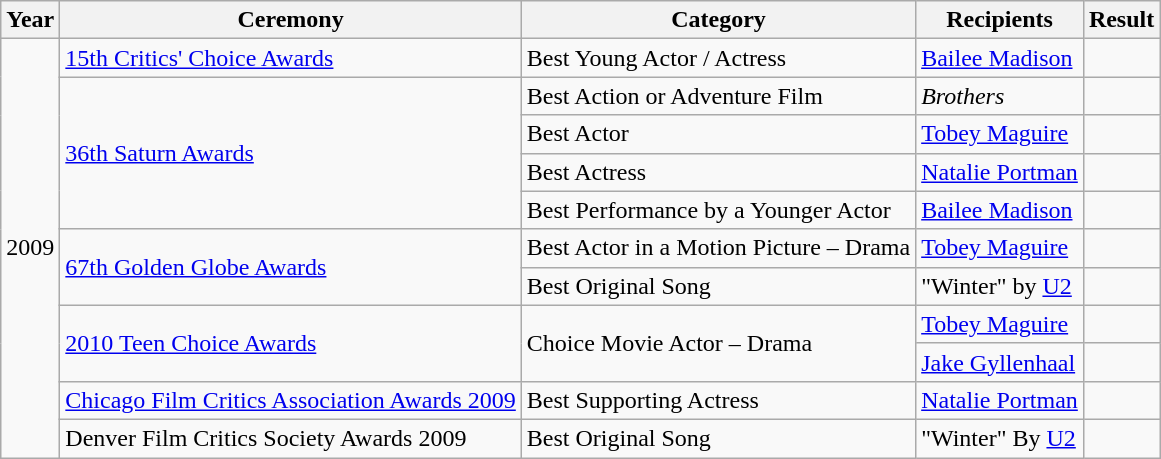<table class="wikitable sortable">
<tr>
<th align="left">Year</th>
<th align="left">Ceremony</th>
<th align="left">Category</th>
<th align="left">Recipients</th>
<th align="left">Result</th>
</tr>
<tr>
<td rowspan="11">2009</td>
<td><a href='#'>15th Critics' Choice Awards</a></td>
<td>Best Young Actor / Actress</td>
<td><a href='#'>Bailee Madison</a></td>
<td></td>
</tr>
<tr>
<td rowspan="4"><a href='#'>36th Saturn Awards</a></td>
<td>Best Action or Adventure Film</td>
<td><em>Brothers</em></td>
<td></td>
</tr>
<tr>
<td>Best Actor</td>
<td><a href='#'>Tobey Maguire</a></td>
<td></td>
</tr>
<tr>
<td>Best Actress</td>
<td><a href='#'>Natalie Portman</a></td>
<td></td>
</tr>
<tr>
<td>Best Performance by a Younger Actor</td>
<td><a href='#'>Bailee Madison</a></td>
<td></td>
</tr>
<tr>
<td rowspan="2"><a href='#'>67th Golden Globe Awards</a></td>
<td>Best Actor in a Motion Picture – Drama</td>
<td><a href='#'>Tobey Maguire</a></td>
<td></td>
</tr>
<tr>
<td>Best Original Song</td>
<td>"Winter" by <a href='#'>U2</a></td>
<td></td>
</tr>
<tr>
<td rowspan="2"><a href='#'>2010 Teen Choice Awards</a></td>
<td rowspan="2">Choice Movie Actor – Drama</td>
<td><a href='#'>Tobey Maguire</a></td>
<td></td>
</tr>
<tr>
<td><a href='#'>Jake Gyllenhaal</a></td>
<td></td>
</tr>
<tr>
<td><a href='#'>Chicago Film Critics Association Awards 2009</a></td>
<td>Best Supporting Actress</td>
<td><a href='#'>Natalie Portman</a></td>
<td></td>
</tr>
<tr>
<td>Denver Film Critics Society Awards 2009</td>
<td>Best Original Song</td>
<td>"Winter" By <a href='#'>U2</a></td>
<td></td>
</tr>
</table>
